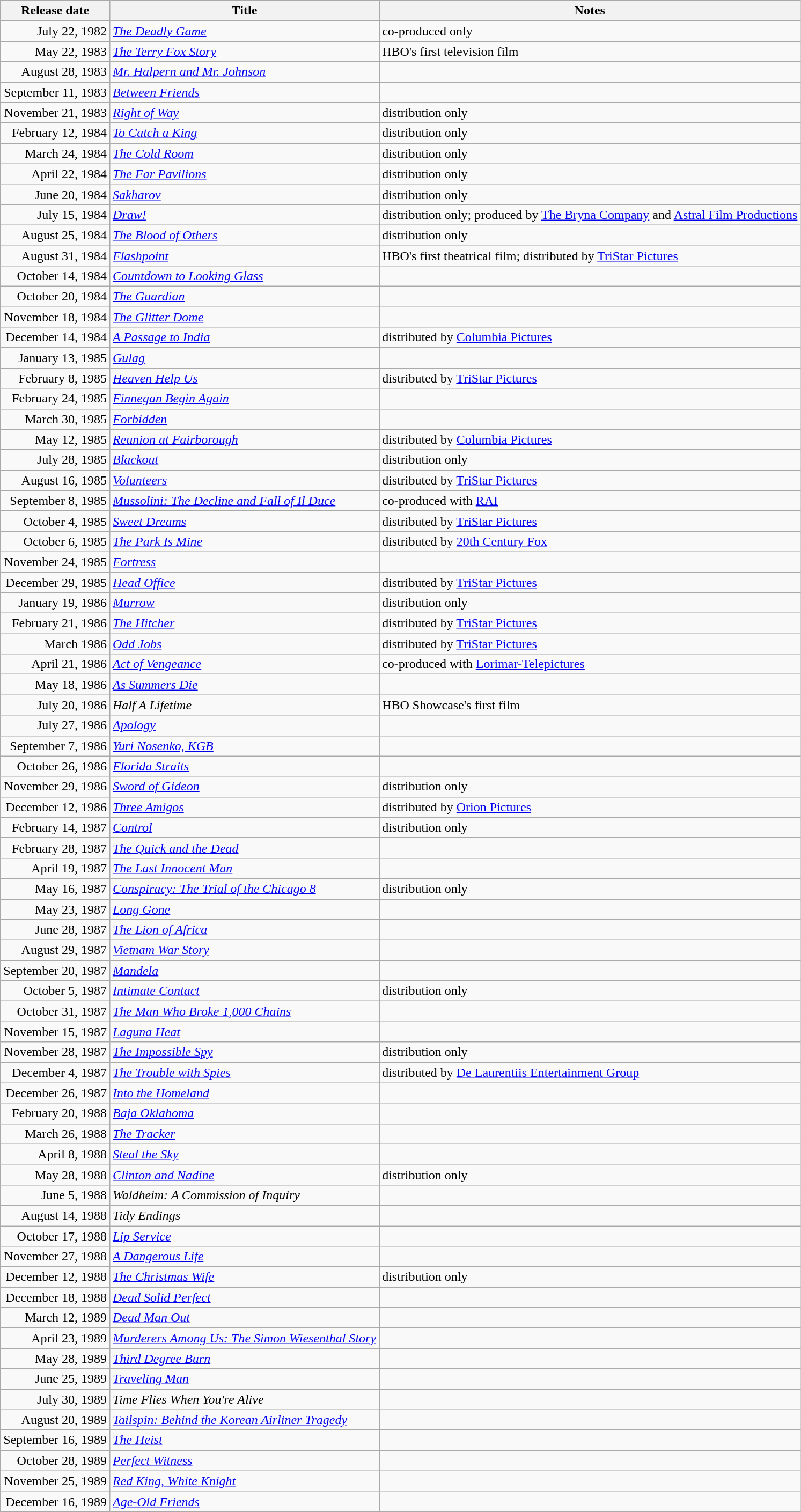<table class="wikitable sortable">
<tr>
<th>Release date</th>
<th>Title</th>
<th>Notes</th>
</tr>
<tr>
<td style="text-align:right;">July 22, 1982</td>
<td><em><a href='#'>The Deadly Game</a></em></td>
<td>co-produced only</td>
</tr>
<tr>
<td style="text-align:right;">May 22, 1983</td>
<td><em><a href='#'>The Terry Fox Story</a></em></td>
<td>HBO's first television film</td>
</tr>
<tr>
<td style="text-align:right;">August 28, 1983</td>
<td><em><a href='#'>Mr. Halpern and Mr. Johnson</a></em></td>
<td></td>
</tr>
<tr>
<td style="text-align:right;">September 11, 1983</td>
<td><em><a href='#'>Between Friends</a></em></td>
<td></td>
</tr>
<tr>
<td style="text-align:right;">November 21, 1983</td>
<td><em><a href='#'>Right of Way</a></em></td>
<td>distribution only</td>
</tr>
<tr>
<td style="text-align:right;">February 12, 1984</td>
<td><em><a href='#'>To Catch a King</a></em></td>
<td>distribution only</td>
</tr>
<tr>
<td style="text-align:right;">March 24, 1984</td>
<td><em><a href='#'>The Cold Room</a></em></td>
<td>distribution only</td>
</tr>
<tr>
<td style="text-align:right;">April 22, 1984</td>
<td><em><a href='#'>The Far Pavilions</a></em></td>
<td>distribution only</td>
</tr>
<tr>
<td style="text-align:right;">June 20, 1984</td>
<td><em><a href='#'>Sakharov</a></em></td>
<td>distribution only</td>
</tr>
<tr>
<td style="text-align:right;">July 15, 1984</td>
<td><em><a href='#'>Draw!</a></em></td>
<td>distribution only; produced by <a href='#'>The Bryna Company</a> and <a href='#'>Astral Film Productions</a></td>
</tr>
<tr>
<td style="text-align:right;">August 25, 1984</td>
<td><em><a href='#'>The Blood of Others</a></em></td>
<td>distribution only</td>
</tr>
<tr>
<td style="text-align:right;">August 31, 1984</td>
<td><em><a href='#'>Flashpoint</a></em></td>
<td>HBO's first theatrical film; distributed by <a href='#'>TriStar Pictures</a></td>
</tr>
<tr>
<td style="text-align:right;">October 14, 1984</td>
<td><em><a href='#'>Countdown to Looking Glass</a></em></td>
<td></td>
</tr>
<tr>
<td style="text-align:right;">October 20, 1984</td>
<td><em><a href='#'>The Guardian</a></em></td>
<td></td>
</tr>
<tr>
<td style="text-align:right;">November 18, 1984</td>
<td><em><a href='#'>The Glitter Dome</a></em></td>
<td></td>
</tr>
<tr>
<td style="text-align:right;">December 14, 1984</td>
<td><em><a href='#'>A Passage to India</a></em></td>
<td>distributed by <a href='#'>Columbia Pictures</a></td>
</tr>
<tr>
<td style="text-align:right;">January 13, 1985</td>
<td><em><a href='#'>Gulag</a></em></td>
<td></td>
</tr>
<tr>
<td style="text-align:right;">February 8, 1985</td>
<td><em><a href='#'>Heaven Help Us</a></em></td>
<td>distributed by <a href='#'>TriStar Pictures</a></td>
</tr>
<tr>
<td style="text-align:right;">February 24, 1985</td>
<td><em><a href='#'>Finnegan Begin Again</a></em></td>
<td></td>
</tr>
<tr>
<td style="text-align:right;">March 30, 1985</td>
<td><em><a href='#'>Forbidden</a></em></td>
<td></td>
</tr>
<tr>
<td style="text-align:right;">May 12, 1985</td>
<td><em><a href='#'>Reunion at Fairborough</a></em></td>
<td>distributed by <a href='#'>Columbia Pictures</a></td>
</tr>
<tr>
<td style="text-align:right;">July 28, 1985</td>
<td><em><a href='#'>Blackout</a></em></td>
<td>distribution only</td>
</tr>
<tr>
<td style="text-align:right;">August 16, 1985</td>
<td><em><a href='#'>Volunteers</a></em></td>
<td>distributed by <a href='#'>TriStar Pictures</a></td>
</tr>
<tr>
<td style="text-align:right;">September 8, 1985</td>
<td><em><a href='#'>Mussolini: The Decline and Fall of Il Duce</a></em></td>
<td>co-produced with <a href='#'>RAI</a></td>
</tr>
<tr>
<td style="text-align:right;">October 4, 1985</td>
<td><em><a href='#'>Sweet Dreams</a></em></td>
<td>distributed by <a href='#'>TriStar Pictures</a></td>
</tr>
<tr>
<td style="text-align:right;">October 6, 1985</td>
<td><em><a href='#'>The Park Is Mine</a></em></td>
<td>distributed by <a href='#'>20th Century Fox</a></td>
</tr>
<tr>
<td style="text-align:right;">November 24, 1985</td>
<td><em><a href='#'>Fortress</a></em></td>
<td></td>
</tr>
<tr>
<td style="text-align:right;">December 29, 1985</td>
<td><em><a href='#'>Head Office</a></em></td>
<td>distributed by <a href='#'>TriStar Pictures</a></td>
</tr>
<tr>
<td style="text-align:right;">January 19, 1986</td>
<td><em><a href='#'>Murrow</a></em></td>
<td>distribution only</td>
</tr>
<tr>
<td style="text-align:right;">February 21, 1986</td>
<td><em><a href='#'>The Hitcher</a></em></td>
<td>distributed by <a href='#'>TriStar Pictures</a></td>
</tr>
<tr>
<td style="text-align:right;">March 1986</td>
<td><em><a href='#'>Odd Jobs</a></em></td>
<td>distributed by <a href='#'>TriStar Pictures</a></td>
</tr>
<tr>
<td style="text-align:right;">April 21, 1986</td>
<td><em><a href='#'>Act of Vengeance</a></em></td>
<td>co-produced with <a href='#'>Lorimar-Telepictures</a></td>
</tr>
<tr>
<td style="text-align:right;">May 18, 1986</td>
<td><em><a href='#'>As Summers Die</a></em></td>
<td></td>
</tr>
<tr>
<td style="text-align:right;">July 20, 1986</td>
<td><em>Half A Lifetime</em></td>
<td>HBO Showcase's first film</td>
</tr>
<tr>
<td style="text-align:right;">July 27, 1986</td>
<td><em><a href='#'>Apology</a></em></td>
<td></td>
</tr>
<tr>
<td style="text-align:right;">September 7, 1986</td>
<td><em><a href='#'>Yuri Nosenko, KGB</a></em></td>
<td></td>
</tr>
<tr>
<td style="text-align:right;">October 26, 1986</td>
<td><em><a href='#'>Florida Straits</a></em></td>
<td></td>
</tr>
<tr>
<td style="text-align:right;">November 29, 1986</td>
<td><em><a href='#'>Sword of Gideon</a></em></td>
<td>distribution only</td>
</tr>
<tr>
<td style="text-align:right;">December 12, 1986</td>
<td><em><a href='#'>Three Amigos</a></em></td>
<td>distributed by <a href='#'>Orion Pictures</a></td>
</tr>
<tr>
<td style="text-align:right;">February 14, 1987</td>
<td><em><a href='#'>Control</a></em></td>
<td>distribution only</td>
</tr>
<tr>
<td style="text-align:right;">February 28, 1987</td>
<td><em><a href='#'>The Quick and the Dead</a></em></td>
<td></td>
</tr>
<tr>
<td style="text-align:right;">April 19, 1987</td>
<td><em><a href='#'>The Last Innocent Man</a></em></td>
<td></td>
</tr>
<tr>
<td style="text-align:right;">May 16, 1987</td>
<td><em><a href='#'>Conspiracy: The Trial of the Chicago 8</a></em></td>
<td>distribution only</td>
</tr>
<tr>
<td style="text-align:right;">May 23, 1987</td>
<td><em><a href='#'>Long Gone</a></em></td>
<td></td>
</tr>
<tr>
<td style="text-align:right;">June 28, 1987</td>
<td><em><a href='#'>The Lion of Africa</a></em></td>
<td></td>
</tr>
<tr>
<td style="text-align:right;">August 29, 1987</td>
<td><em><a href='#'>Vietnam War Story</a></em></td>
<td></td>
</tr>
<tr>
<td style="text-align:right;">September 20, 1987</td>
<td><em><a href='#'>Mandela</a></em></td>
<td></td>
</tr>
<tr>
<td style="text-align:right;">October 5, 1987</td>
<td><em><a href='#'>Intimate Contact</a></em></td>
<td>distribution only</td>
</tr>
<tr>
<td style="text-align:right;">October 31, 1987</td>
<td><em><a href='#'>The Man Who Broke 1,000 Chains</a></em></td>
<td></td>
</tr>
<tr>
<td style="text-align:right;">November 15, 1987</td>
<td><em><a href='#'>Laguna Heat</a></em></td>
<td></td>
</tr>
<tr>
<td style="text-align:right;">November 28, 1987</td>
<td><em><a href='#'>The Impossible Spy</a></em></td>
<td>distribution only</td>
</tr>
<tr>
<td style="text-align:right;">December 4, 1987</td>
<td><em><a href='#'>The Trouble with Spies</a></em></td>
<td>distributed by <a href='#'>De Laurentiis Entertainment Group</a></td>
</tr>
<tr>
<td style="text-align:right;">December 26, 1987</td>
<td><em><a href='#'>Into the Homeland</a></em></td>
<td></td>
</tr>
<tr>
<td style="text-align:right;">February 20, 1988</td>
<td><em><a href='#'>Baja Oklahoma</a></em></td>
<td></td>
</tr>
<tr>
<td style="text-align:right;">March 26, 1988</td>
<td><em><a href='#'>The Tracker</a></em></td>
<td></td>
</tr>
<tr>
<td style="text-align:right;">April 8, 1988</td>
<td><em><a href='#'>Steal the Sky</a></em></td>
<td></td>
</tr>
<tr>
<td style="text-align:right;">May 28, 1988</td>
<td><em><a href='#'>Clinton and Nadine</a></em></td>
<td>distribution only</td>
</tr>
<tr>
<td style="text-align:right;">June 5, 1988</td>
<td><em>Waldheim: A Commission of Inquiry</em></td>
<td></td>
</tr>
<tr>
<td style="text-align:right;">August 14, 1988</td>
<td><em>Tidy Endings</em></td>
<td></td>
</tr>
<tr>
<td style="text-align:right;">October 17, 1988</td>
<td><em><a href='#'>Lip Service</a></em></td>
<td></td>
</tr>
<tr>
<td style="text-align:right;">November 27, 1988</td>
<td><em><a href='#'>A Dangerous Life</a></em></td>
<td></td>
</tr>
<tr>
<td style="text-align:right;">December 12, 1988</td>
<td><em><a href='#'>The Christmas Wife</a></em></td>
<td>distribution only</td>
</tr>
<tr>
<td style="text-align:right;">December 18, 1988</td>
<td><em><a href='#'>Dead Solid Perfect</a></em></td>
<td></td>
</tr>
<tr>
<td style="text-align:right;">March 12, 1989</td>
<td><em><a href='#'>Dead Man Out</a></em></td>
<td></td>
</tr>
<tr>
<td style="text-align:right;">April 23, 1989</td>
<td><em><a href='#'>Murderers Among Us: The Simon Wiesenthal Story</a></em></td>
<td></td>
</tr>
<tr>
<td style="text-align:right;">May 28, 1989</td>
<td><em><a href='#'>Third Degree Burn</a></em></td>
<td></td>
</tr>
<tr>
<td style="text-align:right;">June 25, 1989</td>
<td><em><a href='#'>Traveling Man</a></em></td>
<td></td>
</tr>
<tr>
<td style="text-align:right;">July 30, 1989</td>
<td><em>Time Flies When You're Alive</em></td>
<td></td>
</tr>
<tr>
<td style="text-align:right;">August 20, 1989</td>
<td><em><a href='#'>Tailspin: Behind the Korean Airliner Tragedy</a></em></td>
<td></td>
</tr>
<tr>
<td style="text-align:right;">September 16, 1989</td>
<td><em><a href='#'>The Heist</a></em></td>
<td></td>
</tr>
<tr>
<td style="text-align:right;">October 28, 1989</td>
<td><em><a href='#'>Perfect Witness</a></em></td>
<td></td>
</tr>
<tr>
<td style="text-align:right;">November 25, 1989</td>
<td><em><a href='#'>Red King, White Knight</a></em></td>
<td></td>
</tr>
<tr>
<td style="text-align:right;">December 16, 1989</td>
<td><em><a href='#'>Age-Old Friends</a></em></td>
<td></td>
</tr>
</table>
